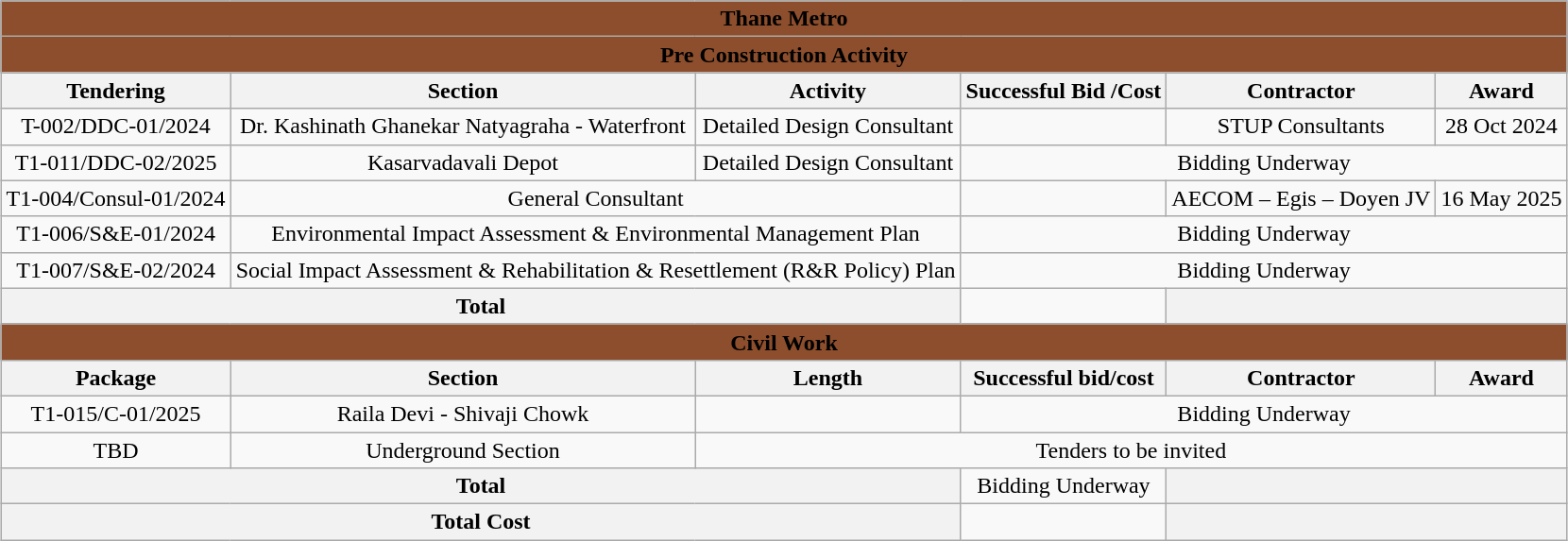<table class="wikitable" style="text-align:center;margin:auto;".>
<tr>
<th colspan="6" align="center" style="background:#8C4E2C"><span>Thane Metro</span></th>
</tr>
<tr>
<th colspan="6" align="center" style="background:#8C4E2C"><span>Pre Construction Activity</span></th>
</tr>
<tr>
<th>Tendering</th>
<th>Section</th>
<th>Activity</th>
<th>Successful Bid /Cost</th>
<th>Contractor</th>
<th>Award</th>
</tr>
<tr>
<td>T-002/DDC-01/2024</td>
<td>Dr. Kashinath Ghanekar Natyagraha -  Waterfront</td>
<td>Detailed Design Consultant</td>
<td></td>
<td>STUP Consultants</td>
<td>28 Oct 2024</td>
</tr>
<tr>
<td>T1-011/DDC-02/2025</td>
<td>Kasarvadavali Depot</td>
<td>Detailed Design Consultant</td>
<td colspan="3">Bidding Underway</td>
</tr>
<tr>
<td>T1-004/Consul-01/2024</td>
<td colspan="2">General Consultant</td>
<td></td>
<td>AECOM – Egis – Doyen JV</td>
<td>16 May 2025</td>
</tr>
<tr>
<td>T1-006/S&E-01/2024</td>
<td colspan="2">Environmental Impact Assessment & Environmental Management Plan</td>
<td colspan="3">Bidding Underway</td>
</tr>
<tr>
<td>T1-007/S&E-02/2024</td>
<td colspan="2">Social Impact Assessment & Rehabilitation & Resettlement (R&R Policy) Plan</td>
<td colspan="3">Bidding Underway</td>
</tr>
<tr>
<th colspan="3">Total</th>
<td></td>
<th colspan="2"></th>
</tr>
<tr>
<th colspan="6" align="center" style="background:#8C4E2C"><span>Civil Work</span></th>
</tr>
<tr>
<th>Package</th>
<th>Section</th>
<th>Length</th>
<th>Successful bid/cost</th>
<th>Contractor</th>
<th>Award</th>
</tr>
<tr>
<td>T1-015/C-01/2025</td>
<td>Raila Devi - Shivaji Chowk</td>
<td></td>
<td colspan="3">Bidding Underway</td>
</tr>
<tr>
<td>TBD</td>
<td>Underground Section</td>
<td colspan="4">Tenders to be invited</td>
</tr>
<tr>
<th colspan="3">Total</th>
<td>Bidding Underway</td>
<th colspan="2"></th>
</tr>
<tr>
<th colspan="3">Total Cost</th>
<td></td>
<th colspan="2"></th>
</tr>
</table>
